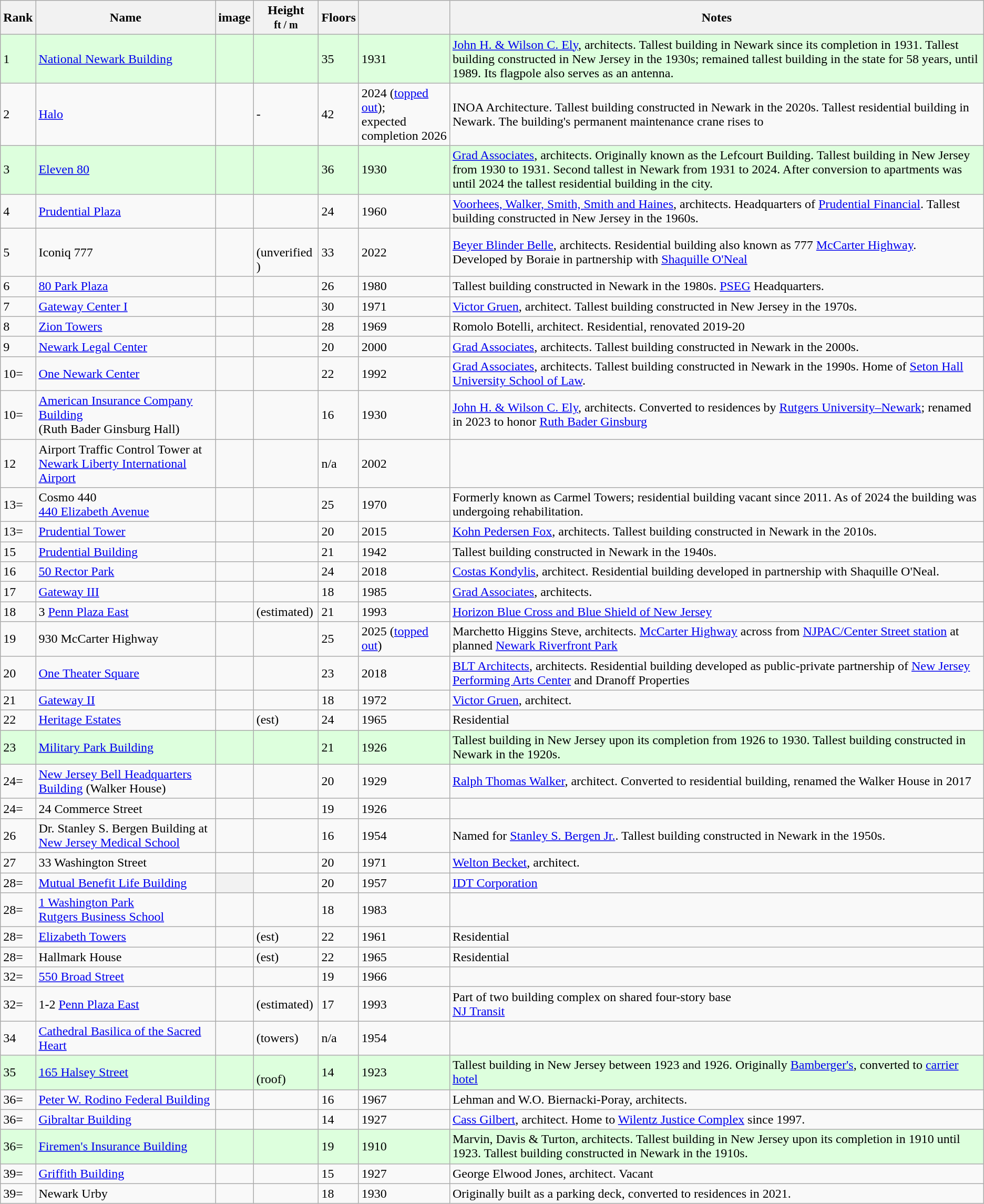<table class="wikitable sortable">
<tr>
<th>Rank</th>
<th>Name</th>
<th>image</th>
<th>Height<br><small>ft / m</small></th>
<th>Floors</th>
<th></th>
<th class="unsortable">Notes</th>
</tr>
<tr style="background:#dfd;">
<td>1</td>
<td align=left><a href='#'>National Newark Building</a></td>
<td></td>
<td></td>
<td>35</td>
<td>1931</td>
<td><a href='#'>John H. & Wilson C. Ely</a>, architects. Tallest building in Newark since its completion in 1931. Tallest building constructed in New Jersey in the 1930s; remained tallest building in the state for 58 years, until 1989. Its flagpole also serves as an antenna.</td>
</tr>
<tr>
<td>2</td>
<td><a href='#'>Halo</a></td>
<td></td>
<td> -</td>
<td>42</td>
<td>2024 (<a href='#'>topped out</a>);<br>expected completion 2026</td>
<td>INOA Architecture. Tallest building constructed in Newark in the 2020s. Tallest residential building in Newark. The building's permanent maintenance crane rises to  </td>
</tr>
<tr style="background:#dfd;">
<td>3</td>
<td align=left><a href='#'>Eleven 80</a></td>
<td></td>
<td></td>
<td>36</td>
<td>1930</td>
<td><a href='#'>Grad Associates</a>, architects. Originally known as the Lefcourt Building. Tallest building in New Jersey from 1930 to 1931. Second tallest in Newark from 1931 to 2024. After conversion to apartments was until 2024 the tallest residential building in the city.</td>
</tr>
<tr>
<td>4</td>
<td><a href='#'>Prudential Plaza</a></td>
<td></td>
<td></td>
<td>24</td>
<td>1960</td>
<td><a href='#'>Voorhees, Walker, Smith, Smith and Haines</a>, architects. Headquarters of <a href='#'>Prudential Financial</a>. Tallest building constructed in New Jersey in the 1960s.</td>
</tr>
<tr>
<td>5</td>
<td>Iconiq 777</td>
<td></td>
<td><br>(unverified ) </td>
<td>33</td>
<td>2022</td>
<td><a href='#'>Beyer Blinder Belle</a>, architects. Residential building also known as 777 <a href='#'>McCarter Highway</a>. <br>Developed by Boraie in partnership with <a href='#'>Shaquille O'Neal</a></td>
</tr>
<tr>
<td>6</td>
<td><a href='#'>80 Park Plaza</a><br></td>
<td></td>
<td></td>
<td>26</td>
<td>1980</td>
<td>Tallest building constructed in Newark in the 1980s. <a href='#'>PSEG</a> Headquarters.</td>
</tr>
<tr>
<td>7</td>
<td><a href='#'>Gateway Center I</a></td>
<td></td>
<td></td>
<td>30</td>
<td>1971</td>
<td><a href='#'>Victor Gruen</a>, architect. Tallest building constructed in New Jersey in the 1970s.</td>
</tr>
<tr>
<td>8</td>
<td><a href='#'>Zion Towers</a></td>
<td></td>
<td></td>
<td>28</td>
<td>1969</td>
<td>Romolo Botelli, architect. Residential, renovated 2019-20<br></td>
</tr>
<tr>
<td>9</td>
<td><a href='#'>Newark Legal Center</a></td>
<td></td>
<td></td>
<td>20</td>
<td>2000</td>
<td><a href='#'>Grad Associates</a>, architects. Tallest building constructed in Newark in the 2000s.</td>
</tr>
<tr>
<td>10=</td>
<td><a href='#'>One Newark Center</a></td>
<td></td>
<td></td>
<td>22</td>
<td>1992</td>
<td><a href='#'>Grad Associates</a>, architects. Tallest building constructed in Newark in the 1990s. Home of <a href='#'>Seton Hall University School of Law</a>.</td>
</tr>
<tr>
<td>10=</td>
<td><a href='#'>American Insurance Company Building</a><br>(Ruth Bader Ginsburg Hall)</td>
<td></td>
<td></td>
<td>16</td>
<td>1930</td>
<td><a href='#'>John H. & Wilson C. Ely</a>, architects. Converted to residences by <a href='#'>Rutgers University–Newark</a>; renamed in 2023 to honor <a href='#'>Ruth Bader Ginsburg</a></td>
</tr>
<tr>
<td>12</td>
<td>Airport Traffic Control Tower at <a href='#'>Newark Liberty International Airport</a></td>
<td></td>
<td></td>
<td>n/a</td>
<td>2002</td>
<td></td>
</tr>
<tr>
<td>13=</td>
<td>Cosmo 440<br><a href='#'>440 Elizabeth Avenue</a></td>
<td></td>
<td></td>
<td>25</td>
<td>1970</td>
<td>Formerly known as Carmel Towers; residential building vacant since 2011. As of 2024 the building was undergoing rehabilitation.</td>
</tr>
<tr>
<td>13=</td>
<td><a href='#'>Prudential Tower</a></td>
<td></td>
<td></td>
<td>20</td>
<td>2015</td>
<td><a href='#'>Kohn Pedersen Fox</a>, architects. Tallest building constructed in Newark in the 2010s.</td>
</tr>
<tr>
<td>15</td>
<td><a href='#'>Prudential Building</a></td>
<td></td>
<td></td>
<td>21</td>
<td>1942</td>
<td>Tallest building constructed in Newark in the 1940s.</td>
</tr>
<tr>
<td>16</td>
<td><a href='#'>50 Rector Park</a></td>
<td></td>
<td></td>
<td>24</td>
<td>2018</td>
<td><a href='#'>Costas Kondylis</a>, architect. Residential building developed in partnership with Shaquille O'Neal.</td>
</tr>
<tr>
<td>17</td>
<td><a href='#'>Gateway III</a></td>
<td></td>
<td></td>
<td>18</td>
<td>1985</td>
<td><a href='#'>Grad Associates</a>, architects.</td>
</tr>
<tr>
<td>18</td>
<td>3 <a href='#'>Penn Plaza East</a><br></td>
<td></td>
<td> (estimated)</td>
<td>21</td>
<td>1993</td>
<td><a href='#'>Horizon Blue Cross and Blue Shield of New Jersey</a><br></td>
</tr>
<tr>
<td>19</td>
<td>930 McCarter Highway</td>
<td></td>
<td></td>
<td>25</td>
<td>2025 (<a href='#'>topped out</a>)</td>
<td>Marchetto Higgins Steve, architects. <a href='#'>McCarter Highway</a> across from <a href='#'>NJPAC/Center Street station</a> at planned <a href='#'>Newark Riverfront Park</a></td>
</tr>
<tr>
<td>20</td>
<td><a href='#'>One Theater Square</a></td>
<td></td>
<td></td>
<td>23</td>
<td>2018</td>
<td><a href='#'>BLT Architects</a>, architects. Residential building developed as public-private partnership of <a href='#'>New Jersey Performing Arts Center</a> and Dranoff Properties</td>
</tr>
<tr>
<td>21</td>
<td><a href='#'>Gateway II</a></td>
<td></td>
<td></td>
<td>18</td>
<td>1972</td>
<td><a href='#'>Victor Gruen</a>, architect.</td>
</tr>
<tr>
<td>22</td>
<td><a href='#'>Heritage Estates</a></td>
<td></td>
<td> (est)</td>
<td>24</td>
<td>1965</td>
<td>Residential</td>
</tr>
<tr style="background:#dfd;">
<td>23</td>
<td align=left><a href='#'>Military Park Building</a></td>
<td></td>
<td></td>
<td>21</td>
<td>1926</td>
<td>Tallest building in New Jersey upon its completion from 1926 to 1930. Tallest building constructed in Newark in the 1920s.</td>
</tr>
<tr>
<td>24=</td>
<td><a href='#'>New Jersey Bell Headquarters Building</a> (Walker House)</td>
<td></td>
<td></td>
<td>20</td>
<td>1929</td>
<td><a href='#'>Ralph Thomas Walker</a>, architect. Converted to residential building, renamed the Walker House in 2017</td>
</tr>
<tr>
<td>24=</td>
<td>24 Commerce Street</td>
<td></td>
<td></td>
<td>19</td>
<td>1926</td>
<td></td>
</tr>
<tr>
<td>26</td>
<td>Dr. Stanley S. Bergen Building at <a href='#'>New Jersey Medical School</a></td>
<td></td>
<td></td>
<td>16</td>
<td>1954</td>
<td>Named for <a href='#'>Stanley S. Bergen Jr.</a>. Tallest building constructed in Newark in the 1950s.</td>
</tr>
<tr>
<td>27</td>
<td>33 Washington Street</td>
<td></td>
<td></td>
<td>20</td>
<td>1971</td>
<td><a href='#'>Welton Becket</a>, architect.</td>
</tr>
<tr>
<td>28=</td>
<td><a href='#'>Mutual Benefit Life Building</a></td>
<th></th>
<td></td>
<td>20</td>
<td>1957</td>
<td><a href='#'>IDT Corporation</a></td>
</tr>
<tr>
<td>28=</td>
<td><a href='#'>1 Washington Park</a><br><a href='#'>Rutgers Business School</a></td>
<td></td>
<td></td>
<td>18</td>
<td>1983</td>
<td></td>
</tr>
<tr>
<td>28=</td>
<td><a href='#'>Elizabeth Towers</a></td>
<td></td>
<td> (est)</td>
<td>22</td>
<td>1961</td>
<td>Residential</td>
</tr>
<tr>
<td>28=</td>
<td>Hallmark House</td>
<td></td>
<td> (est)</td>
<td>22</td>
<td>1965</td>
<td>Residential</td>
</tr>
<tr>
<td>32=</td>
<td><a href='#'>550 Broad Street</a></td>
<td></td>
<td></td>
<td>19</td>
<td>1966</td>
<td></td>
</tr>
<tr>
<td>32=</td>
<td>1-2 <a href='#'>Penn Plaza East</a><br></td>
<td></td>
<td> (estimated)</td>
<td>17</td>
<td>1993</td>
<td>Part of two building complex on shared four-story base<br><a href='#'>NJ Transit</a></td>
</tr>
<tr>
<td>34</td>
<td><a href='#'>Cathedral Basilica of the Sacred Heart</a></td>
<td></td>
<td> (towers)</td>
<td>n/a</td>
<td>1954</td>
<td></td>
</tr>
<tr style="background:#dfd;">
<td>35</td>
<td align=left><a href='#'>165 Halsey Street</a></td>
<td></td>
<td> <br>(roof)</td>
<td>14</td>
<td>1923</td>
<td>Tallest building in New Jersey between 1923 and 1926. Originally <a href='#'>Bamberger's</a>, converted to <a href='#'>carrier hotel</a></td>
</tr>
<tr>
<td>36=</td>
<td><a href='#'>Peter W. Rodino Federal Building</a></td>
<td></td>
<td></td>
<td>16</td>
<td>1967</td>
<td>Lehman and W.O. Biernacki-Poray, architects.</td>
</tr>
<tr>
<td>36=</td>
<td><a href='#'>Gibraltar Building</a></td>
<td></td>
<td></td>
<td>14</td>
<td>1927</td>
<td><a href='#'>Cass Gilbert</a>, architect. Home to <a href='#'>Wilentz Justice Complex</a> since 1997.</td>
</tr>
<tr style="background:#dfd;">
<td>36=</td>
<td align=left><a href='#'>Firemen's Insurance Building</a></td>
<td></td>
<td></td>
<td>19</td>
<td>1910</td>
<td>Marvin, Davis & Turton, architects. Tallest building in New Jersey upon its completion in 1910 until 1923. Tallest building constructed in Newark in the 1910s.</td>
</tr>
<tr>
<td>39=</td>
<td><a href='#'>Griffith Building</a></td>
<td></td>
<td></td>
<td>15</td>
<td>1927</td>
<td>George Elwood Jones, architect. Vacant</td>
</tr>
<tr>
<td>39=</td>
<td>Newark Urby</td>
<td></td>
<td></td>
<td>18</td>
<td>1930</td>
<td>Originally built as a parking deck, converted to residences in 2021.</td>
</tr>
</table>
